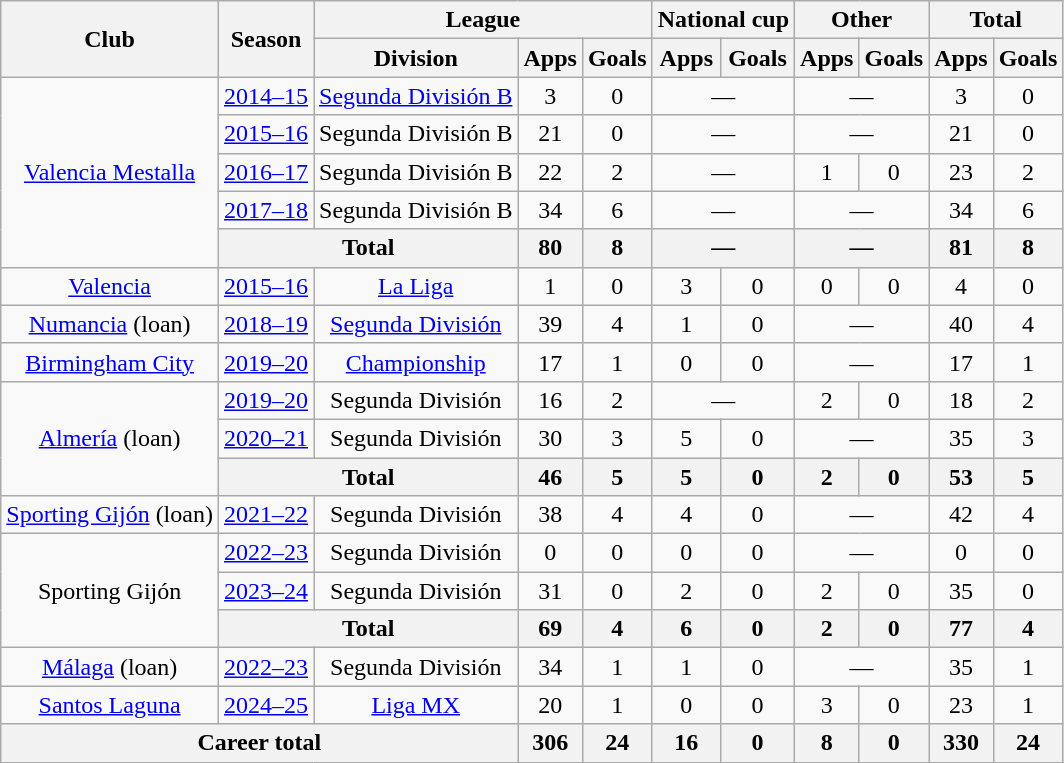<table class=wikitable style=text-align:center>
<tr>
<th rowspan="2">Club</th>
<th rowspan="2">Season</th>
<th colspan="3">League</th>
<th colspan="2">National cup</th>
<th colspan="2">Other</th>
<th colspan="2">Total</th>
</tr>
<tr>
<th>Division</th>
<th>Apps</th>
<th>Goals</th>
<th>Apps</th>
<th>Goals</th>
<th>Apps</th>
<th>Goals</th>
<th>Apps</th>
<th>Goals</th>
</tr>
<tr>
<td rowspan=5><a href='#'>Valencia Mestalla</a></td>
<td><a href='#'>2014–15</a></td>
<td><a href='#'>Segunda División B</a></td>
<td>3</td>
<td>0</td>
<td colspan="2">—</td>
<td colspan="2">—</td>
<td>3</td>
<td>0</td>
</tr>
<tr>
<td><a href='#'>2015–16</a></td>
<td>Segunda División B</td>
<td>21</td>
<td>0</td>
<td colspan="2">—</td>
<td colspan="2">—</td>
<td>21</td>
<td>0</td>
</tr>
<tr>
<td><a href='#'>2016–17</a></td>
<td>Segunda División B</td>
<td>22</td>
<td>2</td>
<td colspan="2">—</td>
<td>1</td>
<td>0</td>
<td>23</td>
<td>2</td>
</tr>
<tr>
<td><a href='#'>2017–18</a></td>
<td>Segunda División B</td>
<td>34</td>
<td>6</td>
<td colspan="2">—</td>
<td colspan="2">—</td>
<td>34</td>
<td>6</td>
</tr>
<tr>
<th colspan=2>Total</th>
<th>80</th>
<th>8</th>
<th colspan="2">—</th>
<th colspan="2">—</th>
<th>81</th>
<th>8</th>
</tr>
<tr>
<td><a href='#'>Valencia</a></td>
<td><a href='#'>2015–16</a></td>
<td><a href='#'>La Liga</a></td>
<td>1</td>
<td>0</td>
<td>3</td>
<td>0</td>
<td>0</td>
<td>0</td>
<td>4</td>
<td>0</td>
</tr>
<tr>
<td><a href='#'>Numancia</a> (loan)</td>
<td><a href='#'>2018–19</a></td>
<td><a href='#'>Segunda División</a></td>
<td>39</td>
<td>4</td>
<td>1</td>
<td>0</td>
<td colspan="2">—</td>
<td>40</td>
<td>4</td>
</tr>
<tr>
<td><a href='#'>Birmingham City</a></td>
<td><a href='#'>2019–20</a></td>
<td><a href='#'>Championship</a></td>
<td>17</td>
<td>1</td>
<td>0</td>
<td>0</td>
<td colspan="2">—</td>
<td>17</td>
<td>1</td>
</tr>
<tr>
<td rowspan="3"><a href='#'>Almería</a> (loan)</td>
<td><a href='#'>2019–20</a></td>
<td>Segunda División</td>
<td>16</td>
<td>2</td>
<td colspan="2">—</td>
<td>2</td>
<td>0</td>
<td>18</td>
<td>2</td>
</tr>
<tr>
<td><a href='#'>2020–21</a></td>
<td>Segunda División</td>
<td>30</td>
<td>3</td>
<td>5</td>
<td>0</td>
<td colspan="2">—</td>
<td>35</td>
<td>3</td>
</tr>
<tr>
<th colspan="2">Total</th>
<th>46</th>
<th>5</th>
<th>5</th>
<th>0</th>
<th>2</th>
<th>0</th>
<th>53</th>
<th>5</th>
</tr>
<tr>
<td><a href='#'>Sporting Gijón</a> (loan)</td>
<td><a href='#'>2021–22</a></td>
<td>Segunda División</td>
<td>38</td>
<td>4</td>
<td>4</td>
<td>0</td>
<td colspan="2">—</td>
<td>42</td>
<td>4</td>
</tr>
<tr>
<td rowspan="3">Sporting Gijón</td>
<td><a href='#'>2022–23</a></td>
<td>Segunda División</td>
<td>0</td>
<td>0</td>
<td>0</td>
<td>0</td>
<td colspan="2">—</td>
<td>0</td>
<td>0</td>
</tr>
<tr>
<td><a href='#'>2023–24</a></td>
<td>Segunda División</td>
<td>31</td>
<td>0</td>
<td>2</td>
<td>0</td>
<td>2</td>
<td>0</td>
<td>35</td>
<td>0</td>
</tr>
<tr>
<th colspan="2">Total</th>
<th>69</th>
<th>4</th>
<th>6</th>
<th>0</th>
<th>2</th>
<th>0</th>
<th>77</th>
<th>4</th>
</tr>
<tr>
<td><a href='#'>Málaga</a> (loan)</td>
<td><a href='#'>2022–23</a></td>
<td>Segunda División</td>
<td>34</td>
<td>1</td>
<td>1</td>
<td>0</td>
<td colspan="2">—</td>
<td>35</td>
<td>1</td>
</tr>
<tr>
<td><a href='#'>Santos Laguna</a></td>
<td><a href='#'>2024–25</a></td>
<td><a href='#'>Liga MX</a></td>
<td>20</td>
<td>1</td>
<td>0</td>
<td>0</td>
<td>3</td>
<td>0</td>
<td>23</td>
<td>1</td>
</tr>
<tr>
<th colspan="3">Career total</th>
<th>306</th>
<th>24</th>
<th>16</th>
<th>0</th>
<th>8</th>
<th>0</th>
<th>330</th>
<th>24</th>
</tr>
</table>
